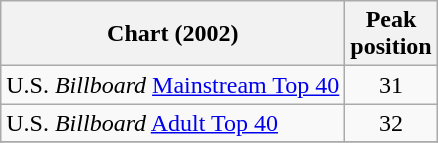<table class="wikitable sortable">
<tr>
<th>Chart (2002)</th>
<th>Peak<br>position</th>
</tr>
<tr>
<td>U.S. <em>Billboard</em> <a href='#'>Mainstream Top 40</a></td>
<td align="center">31</td>
</tr>
<tr>
<td>U.S. <em>Billboard</em> <a href='#'>Adult Top 40</a></td>
<td align="center">32</td>
</tr>
<tr>
</tr>
</table>
